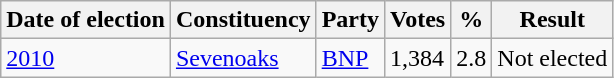<table class="wikitable">
<tr>
<th>Date of election</th>
<th>Constituency</th>
<th>Party</th>
<th>Votes</th>
<th>%</th>
<th>Result</th>
</tr>
<tr>
<td><a href='#'>2010</a></td>
<td><a href='#'>Sevenoaks</a></td>
<td><a href='#'>BNP</a></td>
<td>1,384</td>
<td>2.8</td>
<td>Not elected</td>
</tr>
</table>
